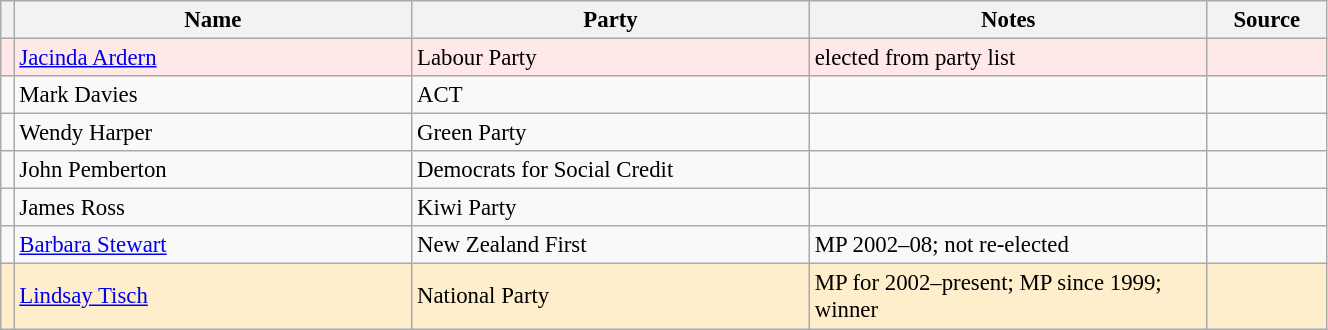<table class="wikitable" width="70%" style="font-size:95%;">
<tr>
<th width=1%></th>
<th width=30%>Name</th>
<th width=30%>Party</th>
<th width=30%>Notes</th>
<th width=9%>Source</th>
</tr>
<tr ---- bgcolor=#FFE8E8>
<td bgcolor=></td>
<td><a href='#'>Jacinda Ardern</a></td>
<td>Labour Party</td>
<td>elected from party list</td>
<td></td>
</tr>
<tr -->
<td bgcolor=></td>
<td>Mark Davies</td>
<td>ACT</td>
<td></td>
<td></td>
</tr>
<tr -->
<td bgcolor=></td>
<td>Wendy Harper</td>
<td>Green Party</td>
<td></td>
<td></td>
</tr>
<tr -->
<td bgcolor=></td>
<td>John Pemberton</td>
<td>Democrats for Social Credit</td>
<td></td>
<td></td>
</tr>
<tr -->
<td bgcolor=></td>
<td>James Ross</td>
<td>Kiwi Party</td>
<td></td>
<td></td>
</tr>
<tr -->
<td bgcolor=></td>
<td><a href='#'>Barbara Stewart</a></td>
<td>New Zealand First</td>
<td>MP 2002–08; not re-elected</td>
<td></td>
</tr>
<tr ---- bgcolor=#FFEECC>
<td bgcolor=></td>
<td><a href='#'>Lindsay Tisch</a></td>
<td>National Party</td>
<td>MP for  2002–present; MP since 1999; winner</td>
<td></td>
</tr>
</table>
